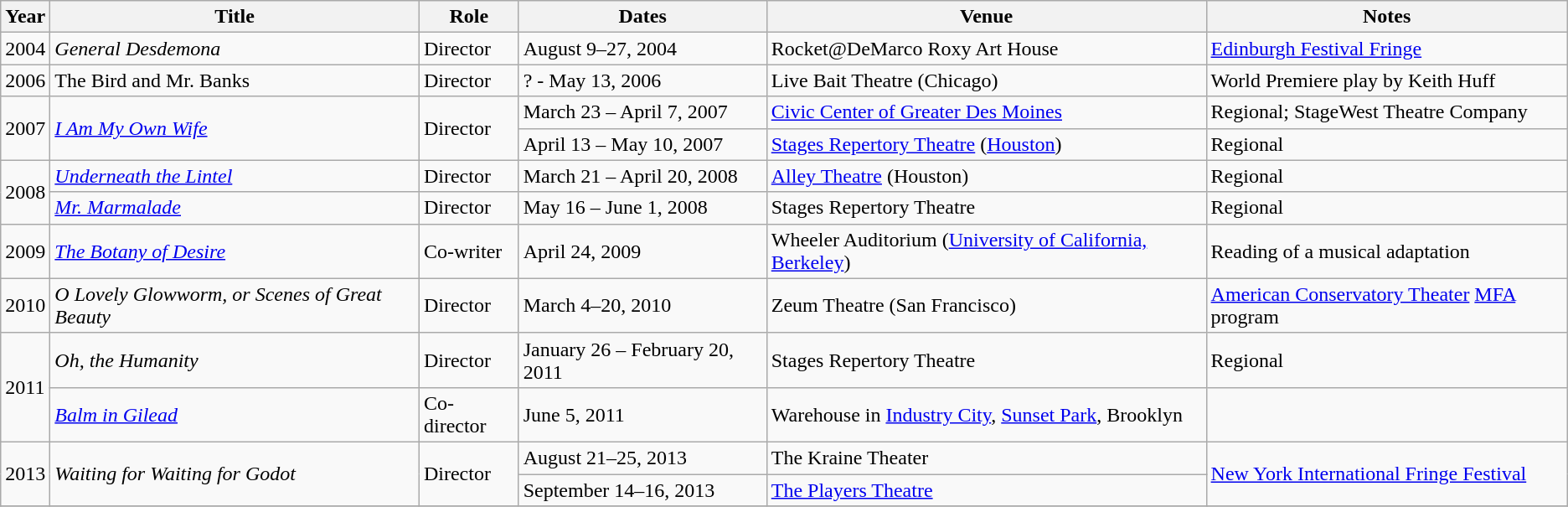<table class="wikitable sortable">
<tr>
<th>Year</th>
<th>Title</th>
<th>Role</th>
<th>Dates</th>
<th>Venue</th>
<th class="unsortable">Notes</th>
</tr>
<tr>
<td>2004</td>
<td><em>General Desdemona</em></td>
<td>Director</td>
<td>August 9–27, 2004</td>
<td>Rocket@DeMarco Roxy Art House</td>
<td><a href='#'>Edinburgh Festival Fringe</a></td>
</tr>
<tr>
<td>2006</td>
<td>The Bird and Mr. Banks</td>
<td>Director</td>
<td>? - May 13, 2006</td>
<td>Live Bait Theatre (Chicago)</td>
<td>World Premiere play by Keith Huff</td>
</tr>
<tr>
<td rowspan="2">2007</td>
<td rowspan="2"><em><a href='#'>I Am My Own Wife</a></em></td>
<td rowspan="2">Director</td>
<td>March 23 – April 7, 2007</td>
<td><a href='#'>Civic Center of Greater Des Moines</a></td>
<td>Regional; StageWest Theatre Company</td>
</tr>
<tr>
<td>April 13 – May 10, 2007</td>
<td><a href='#'>Stages Repertory Theatre</a> (<a href='#'>Houston</a>)</td>
<td>Regional</td>
</tr>
<tr>
<td rowspan="2">2008</td>
<td><em><a href='#'>Underneath the Lintel</a></em></td>
<td>Director</td>
<td>March 21 – April 20, 2008</td>
<td><a href='#'>Alley Theatre</a> (Houston)</td>
<td>Regional</td>
</tr>
<tr>
<td><em><a href='#'>Mr. Marmalade</a></em></td>
<td>Director</td>
<td>May 16 – June 1, 2008</td>
<td>Stages Repertory Theatre</td>
<td>Regional</td>
</tr>
<tr>
<td>2009</td>
<td><em><a href='#'>The Botany of Desire</a></em></td>
<td>Co-writer</td>
<td>April 24, 2009</td>
<td>Wheeler Auditorium (<a href='#'>University of California, Berkeley</a>)</td>
<td>Reading of a musical adaptation</td>
</tr>
<tr>
<td>2010</td>
<td><em>O Lovely Glowworm, or Scenes of Great Beauty</em></td>
<td>Director</td>
<td>March 4–20, 2010</td>
<td>Zeum Theatre (San Francisco)</td>
<td><a href='#'>American Conservatory Theater</a> <a href='#'>MFA</a> program</td>
</tr>
<tr>
<td rowspan="2">2011</td>
<td><em>Oh, the Humanity</em></td>
<td>Director</td>
<td>January 26 – February 20, 2011</td>
<td>Stages Repertory Theatre</td>
<td>Regional</td>
</tr>
<tr>
<td><em><a href='#'>Balm in Gilead</a></em></td>
<td>Co-director</td>
<td>June 5, 2011</td>
<td>Warehouse in <a href='#'>Industry City</a>, <a href='#'>Sunset Park</a>, Brooklyn</td>
<td></td>
</tr>
<tr>
<td rowspan="2">2013</td>
<td rowspan="2"><em>Waiting for Waiting for Godot</em></td>
<td rowspan="2">Director</td>
<td>August 21–25, 2013</td>
<td>The Kraine Theater</td>
<td rowspan="2"><a href='#'>New York International Fringe Festival</a></td>
</tr>
<tr>
<td>September 14–16, 2013</td>
<td><a href='#'>The Players Theatre</a></td>
</tr>
<tr>
</tr>
</table>
